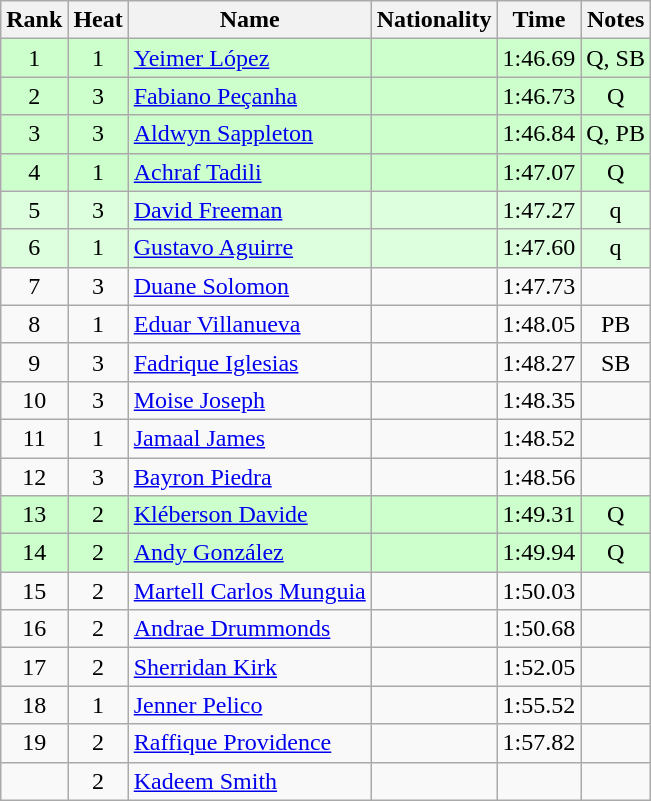<table class="wikitable sortable" style="text-align:center">
<tr>
<th>Rank</th>
<th>Heat</th>
<th>Name</th>
<th>Nationality</th>
<th>Time</th>
<th>Notes</th>
</tr>
<tr bgcolor=ccffcc>
<td>1</td>
<td>1</td>
<td align=left><a href='#'>Yeimer López</a></td>
<td align=left></td>
<td>1:46.69</td>
<td>Q, SB</td>
</tr>
<tr bgcolor=ccffcc>
<td>2</td>
<td>3</td>
<td align=left><a href='#'>Fabiano Peçanha</a></td>
<td align=left></td>
<td>1:46.73</td>
<td>Q</td>
</tr>
<tr bgcolor=ccffcc>
<td>3</td>
<td>3</td>
<td align=left><a href='#'>Aldwyn Sappleton</a></td>
<td align=left></td>
<td>1:46.84</td>
<td>Q, PB</td>
</tr>
<tr bgcolor=ccffcc>
<td>4</td>
<td>1</td>
<td align=left><a href='#'>Achraf Tadili</a></td>
<td align=left></td>
<td>1:47.07</td>
<td>Q</td>
</tr>
<tr bgcolor=ddffdd>
<td>5</td>
<td>3</td>
<td align=left><a href='#'>David Freeman</a></td>
<td align=left></td>
<td>1:47.27</td>
<td>q</td>
</tr>
<tr bgcolor=ddffdd>
<td>6</td>
<td>1</td>
<td align=left><a href='#'>Gustavo Aguirre</a></td>
<td align=left></td>
<td>1:47.60</td>
<td>q</td>
</tr>
<tr>
<td>7</td>
<td>3</td>
<td align=left><a href='#'>Duane Solomon</a></td>
<td align=left></td>
<td>1:47.73</td>
<td></td>
</tr>
<tr>
<td>8</td>
<td>1</td>
<td align=left><a href='#'>Eduar Villanueva</a></td>
<td align=left></td>
<td>1:48.05</td>
<td>PB</td>
</tr>
<tr>
<td>9</td>
<td>3</td>
<td align=left><a href='#'>Fadrique Iglesias</a></td>
<td align=left></td>
<td>1:48.27</td>
<td>SB</td>
</tr>
<tr>
<td>10</td>
<td>3</td>
<td align=left><a href='#'>Moise Joseph</a></td>
<td align=left></td>
<td>1:48.35</td>
<td></td>
</tr>
<tr>
<td>11</td>
<td>1</td>
<td align=left><a href='#'>Jamaal James</a></td>
<td align=left></td>
<td>1:48.52</td>
<td></td>
</tr>
<tr>
<td>12</td>
<td>3</td>
<td align=left><a href='#'>Bayron Piedra</a></td>
<td align=left></td>
<td>1:48.56</td>
<td></td>
</tr>
<tr bgcolor=ccffcc>
<td>13</td>
<td>2</td>
<td align=left><a href='#'>Kléberson Davide</a></td>
<td align=left></td>
<td>1:49.31</td>
<td>Q</td>
</tr>
<tr bgcolor=ccffcc>
<td>14</td>
<td>2</td>
<td align=left><a href='#'>Andy González</a></td>
<td align=left></td>
<td>1:49.94</td>
<td>Q</td>
</tr>
<tr>
<td>15</td>
<td>2</td>
<td align=left><a href='#'>Martell Carlos Munguia</a></td>
<td align=left></td>
<td>1:50.03</td>
<td></td>
</tr>
<tr>
<td>16</td>
<td>2</td>
<td align=left><a href='#'>Andrae Drummonds</a></td>
<td align=left></td>
<td>1:50.68</td>
<td></td>
</tr>
<tr>
<td>17</td>
<td>2</td>
<td align=left><a href='#'>Sherridan Kirk</a></td>
<td align=left></td>
<td>1:52.05</td>
<td></td>
</tr>
<tr>
<td>18</td>
<td>1</td>
<td align=left><a href='#'>Jenner Pelico</a></td>
<td align=left></td>
<td>1:55.52</td>
<td></td>
</tr>
<tr>
<td>19</td>
<td>2</td>
<td align=left><a href='#'>Raffique Providence</a></td>
<td align=left></td>
<td>1:57.82</td>
<td></td>
</tr>
<tr>
<td></td>
<td>2</td>
<td align=left><a href='#'>Kadeem Smith</a></td>
<td align=left></td>
<td></td>
<td></td>
</tr>
</table>
